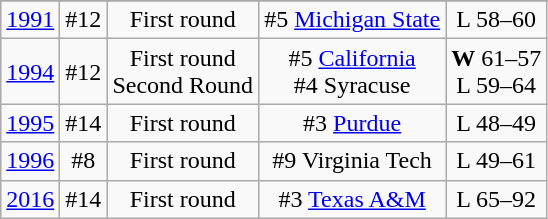<table class="wikitable" style="text-align:center">
<tr>
</tr>
<tr align="center">
<td><a href='#'>1991</a></td>
<td>#12</td>
<td>First round</td>
<td>#5 <a href='#'>Michigan State</a></td>
<td>L 58–60</td>
</tr>
<tr align="center">
<td><a href='#'>1994</a></td>
<td>#12</td>
<td>First round<br>Second Round</td>
<td>#5 <a href='#'>California</a><br>#4 Syracuse</td>
<td><strong>W</strong> 61–57<br>L 59–64</td>
</tr>
<tr align="center">
<td><a href='#'>1995</a></td>
<td>#14</td>
<td>First round</td>
<td>#3 <a href='#'>Purdue</a></td>
<td>L 48–49</td>
</tr>
<tr align="center">
<td><a href='#'>1996</a></td>
<td>#8</td>
<td>First round</td>
<td>#9 Virginia Tech</td>
<td>L 49–61</td>
</tr>
<tr align="center">
<td><a href='#'>2016</a></td>
<td>#14</td>
<td>First round</td>
<td>#3 <a href='#'>Texas A&M</a></td>
<td>L 65–92</td>
</tr>
</table>
